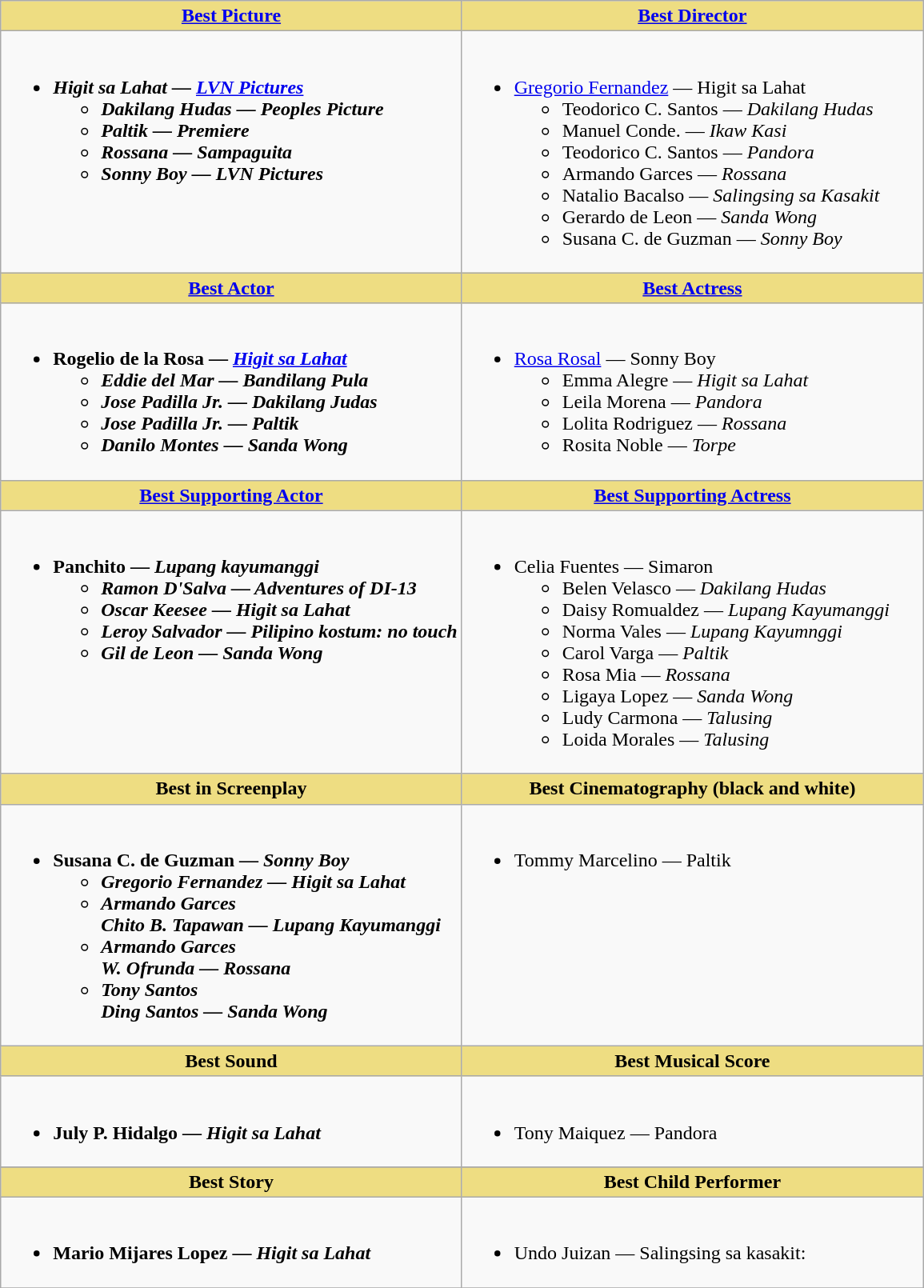<table class=wikitable>
<tr>
<th style="background:#EEDD82; width:50%"><a href='#'>Best Picture</a></th>
<th style="background:#EEDD82; width:50%"><a href='#'>Best Director</a></th>
</tr>
<tr>
<td valign="top"><br><ul><li><strong><em>Higit sa Lahat<em> — <a href='#'>LVN Pictures</a><strong><ul><li>Dakilang Hudas — </em>Peoples Picture<em></li><li>Paltik — </em>Premiere<em></li><li>Rossana — </em>Sampaguita<em></li><li>Sonny Boy — </em>LVN Pictures<em></li></ul></li></ul></td>
<td valign="top"><br><ul><li></strong><a href='#'>Gregorio Fernandez</a> — </em>Higit sa Lahat</em></strong><ul><li>Teodorico C. Santos — <em>Dakilang Hudas</em></li><li>Manuel Conde. — <em>Ikaw Kasi</em></li><li>Teodorico C. Santos — <em>Pandora</em></li><li>Armando Garces — <em>Rossana</em></li><li>Natalio Bacalso — <em>Salingsing sa Kasakit</em></li><li>Gerardo de Leon — <em>Sanda Wong</em></li><li>Susana C. de Guzman — <em>Sonny Boy</em></li></ul></li></ul></td>
</tr>
<tr>
<th style="background:#EEDD82; width:50%"><a href='#'>Best Actor</a></th>
<th style="background:#EEDD82; width:50%"><a href='#'>Best Actress</a></th>
</tr>
<tr>
<td valign="top"><br><ul><li><strong>Rogelio de la Rosa — <em><a href='#'>Higit sa Lahat</a><strong><em><ul><li>Eddie del Mar — </em>Bandilang Pula<em></li><li>Jose Padilla Jr. — </em>Dakilang Judas<em></li><li>Jose Padilla Jr. — </em>Paltik<em></li><li>Danilo Montes — </em>Sanda Wong<em></li></ul></li></ul></td>
<td valign="top"><br><ul><li></strong><a href='#'>Rosa Rosal</a> — </em>Sonny Boy</em></strong><ul><li>Emma Alegre — <em>Higit sa Lahat</em></li><li>Leila Morena — <em>Pandora</em></li><li>Lolita Rodriguez — <em>Rossana</em></li><li>Rosita Noble — <em>Torpe</em></li></ul></li></ul></td>
</tr>
<tr>
<th style="background:#EEDD82; width:50%"><a href='#'>Best Supporting Actor</a></th>
<th style="background:#EEDD82; width:50%"><a href='#'>Best Supporting Actress</a></th>
</tr>
<tr>
<td valign="top"><br><ul><li><strong>Panchito — <em>Lupang kayumanggi<strong><em><ul><li>Ramon D'Salva — </em>Adventures of DI-13<em></li><li>Oscar Keesee — </em>Higit sa Lahat<em></li><li>Leroy Salvador — </em>Pilipino kostum: no touch<em></li><li>Gil de Leon — </em>Sanda Wong<em></li></ul></li></ul></td>
<td valign="top"><br><ul><li></strong>Celia Fuentes — </em>Simaron</em></strong><ul><li>Belen Velasco — <em>Dakilang Hudas</em></li><li>Daisy Romualdez — <em>Lupang Kayumanggi</em></li><li>Norma Vales — <em>Lupang Kayumnggi</em></li><li>Carol Varga — <em>Paltik</em></li><li>Rosa Mia — <em>Rossana</em></li><li>Ligaya Lopez — <em>Sanda Wong</em></li><li>Ludy Carmona — <em>Talusing</em></li><li>Loida Morales — <em>Talusing</em></li></ul></li></ul></td>
</tr>
<tr>
<th style="background:#EEDD82; width:50%">Best in Screenplay</th>
<th style="background:#EEDD82; width:50%">Best Cinematography (black and white)</th>
</tr>
<tr>
<td valign="top"><br><ul><li><strong>Susana C. de Guzman — <em>Sonny Boy<strong><em><ul><li>Gregorio Fernandez — </em>Higit sa Lahat<em></li><li>Armando Garces<br>Chito B. Tapawan — </em>Lupang Kayumanggi<em></li><li>Armando Garces<br>W. Ofrunda — </em>Rossana<em></li><li>Tony Santos<br>Ding Santos — </em>Sanda Wong<em></li></ul></li></ul></td>
<td valign="top"><br><ul><li></strong>Tommy Marcelino — </em>Paltik</em></strong></li></ul></td>
</tr>
<tr>
<th style="background:#EEDD82; width:50%">Best Sound</th>
<th style="background:#EEDD82; width:50%">Best Musical Score</th>
</tr>
<tr>
<td valign="top"><br><ul><li><strong>July P. Hidalgo — <em>Higit sa Lahat<strong><em></li></ul></td>
<td valign="top"><br><ul><li></strong> Tony Maiquez — </em>Pandora</em></strong></li></ul></td>
</tr>
<tr>
</tr>
<tr>
<th style="background:#EEDD82; width:50%">Best Story</th>
<th style="background:#EEDD82; width:50%">Best Child Performer</th>
</tr>
<tr>
<td valign="top"><br><ul><li><strong>Mario Mijares Lopez — <em>Higit sa Lahat<strong><em></li></ul></td>
<td valign="top"><br><ul><li></strong> Undo Juizan — </em>Salingsing sa kasakit:</em></strong></li></ul></td>
</tr>
<tr>
</tr>
</table>
